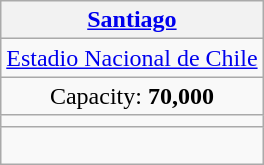<table class="wikitable" style="text-align:center">
<tr>
<th><a href='#'>Santiago</a></th>
</tr>
<tr>
<td><a href='#'>Estadio Nacional de Chile</a></td>
</tr>
<tr>
<td>Capacity: <strong>70,000</strong></td>
</tr>
<tr>
<td></td>
</tr>
<tr>
<td colspan=1><br></td>
</tr>
</table>
